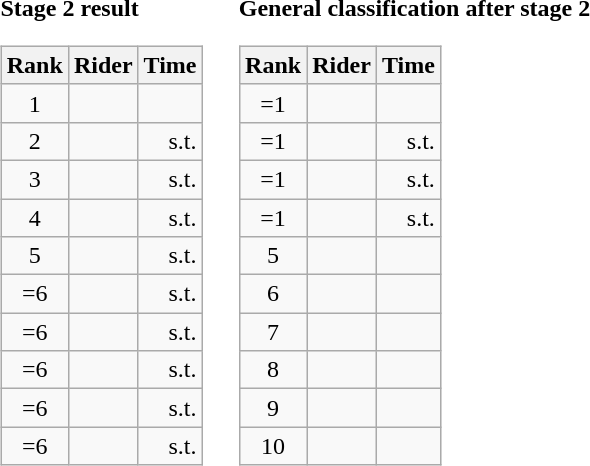<table>
<tr>
<td><strong>Stage 2 result</strong><br><table class="wikitable">
<tr>
<th scope="col">Rank</th>
<th scope="col">Rider</th>
<th scope="col">Time</th>
</tr>
<tr>
<td style="text-align:center;">1</td>
<td></td>
<td style="text-align:right;"></td>
</tr>
<tr>
<td style="text-align:center;">2</td>
<td></td>
<td style="text-align:right;">s.t.</td>
</tr>
<tr>
<td style="text-align:center;">3</td>
<td></td>
<td style="text-align:right;">s.t.</td>
</tr>
<tr>
<td style="text-align:center;">4</td>
<td></td>
<td style="text-align:right;">s.t.</td>
</tr>
<tr>
<td style="text-align:center;">5</td>
<td></td>
<td style="text-align:right;">s.t.</td>
</tr>
<tr>
<td style="text-align:center;">=6</td>
<td></td>
<td style="text-align:right;">s.t.</td>
</tr>
<tr>
<td style="text-align:center;">=6</td>
<td></td>
<td style="text-align:right;">s.t.</td>
</tr>
<tr>
<td style="text-align:center;">=6</td>
<td></td>
<td style="text-align:right;">s.t.</td>
</tr>
<tr>
<td style="text-align:center;">=6</td>
<td></td>
<td style="text-align:right;">s.t.</td>
</tr>
<tr>
<td style="text-align:center;">=6</td>
<td></td>
<td style="text-align:right;">s.t.</td>
</tr>
</table>
</td>
<td></td>
<td><strong>General classification after stage 2</strong><br><table class="wikitable">
<tr>
<th scope="col">Rank</th>
<th scope="col">Rider</th>
<th scope="col">Time</th>
</tr>
<tr>
<td style="text-align:center;">=1</td>
<td></td>
<td style="text-align:right;"></td>
</tr>
<tr>
<td style="text-align:center;">=1</td>
<td></td>
<td style="text-align:right;">s.t.</td>
</tr>
<tr>
<td style="text-align:center;">=1</td>
<td></td>
<td style="text-align:right;">s.t.</td>
</tr>
<tr>
<td style="text-align:center;">=1</td>
<td></td>
<td style="text-align:right;">s.t.</td>
</tr>
<tr>
<td style="text-align:center;">5</td>
<td></td>
<td></td>
</tr>
<tr>
<td style="text-align:center;">6</td>
<td></td>
<td></td>
</tr>
<tr>
<td style="text-align:center;">7</td>
<td></td>
<td></td>
</tr>
<tr>
<td style="text-align:center;">8</td>
<td></td>
<td></td>
</tr>
<tr>
<td style="text-align:center;">9</td>
<td></td>
<td></td>
</tr>
<tr>
<td style="text-align:center;">10</td>
<td></td>
<td></td>
</tr>
</table>
</td>
</tr>
</table>
